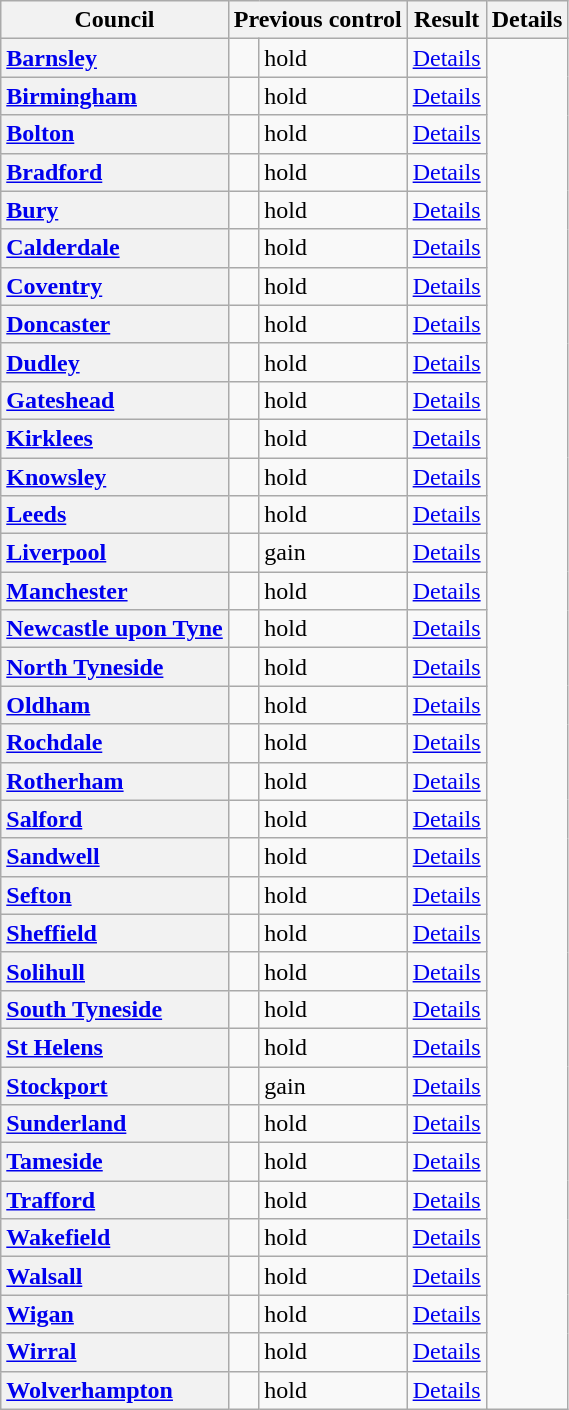<table class="wikitable sortable" border="1">
<tr>
<th scope="col">Council</th>
<th colspan=2>Previous control</th>
<th colspan=2>Result</th>
<th class="unsortable" scope="col">Details</th>
</tr>
<tr>
<th scope="row" style="text-align: left;"><a href='#'>Barnsley</a></th>
<td></td>
<td> hold</td>
<td><a href='#'>Details</a></td>
</tr>
<tr>
<th scope="row" style="text-align: left;"><a href='#'>Birmingham</a></th>
<td></td>
<td> hold</td>
<td><a href='#'>Details</a></td>
</tr>
<tr>
<th scope="row" style="text-align: left;"><a href='#'>Bolton</a></th>
<td></td>
<td> hold</td>
<td><a href='#'>Details</a></td>
</tr>
<tr>
<th scope="row" style="text-align: left;"><a href='#'>Bradford</a></th>
<td></td>
<td> hold</td>
<td><a href='#'>Details</a></td>
</tr>
<tr>
<th scope="row" style="text-align: left;"><a href='#'>Bury</a></th>
<td></td>
<td> hold</td>
<td><a href='#'>Details</a></td>
</tr>
<tr>
<th scope="row" style="text-align: left;"><a href='#'>Calderdale</a></th>
<td></td>
<td> hold</td>
<td><a href='#'>Details</a></td>
</tr>
<tr>
<th scope="row" style="text-align: left;"><a href='#'>Coventry</a></th>
<td></td>
<td> hold</td>
<td><a href='#'>Details</a></td>
</tr>
<tr>
<th scope="row" style="text-align: left;"><a href='#'>Doncaster</a></th>
<td></td>
<td> hold</td>
<td><a href='#'>Details</a></td>
</tr>
<tr>
<th scope="row" style="text-align: left;"><a href='#'>Dudley</a></th>
<td></td>
<td> hold</td>
<td><a href='#'>Details</a></td>
</tr>
<tr>
<th scope="row" style="text-align: left;"><a href='#'>Gateshead</a></th>
<td></td>
<td> hold</td>
<td><a href='#'>Details</a></td>
</tr>
<tr>
<th scope="row" style="text-align: left;"><a href='#'>Kirklees</a></th>
<td></td>
<td> hold</td>
<td><a href='#'>Details</a></td>
</tr>
<tr>
<th scope="row" style="text-align: left;"><a href='#'>Knowsley</a></th>
<td></td>
<td> hold</td>
<td><a href='#'>Details</a></td>
</tr>
<tr>
<th scope="row" style="text-align: left;"><a href='#'>Leeds</a></th>
<td></td>
<td> hold</td>
<td><a href='#'>Details</a></td>
</tr>
<tr>
<th scope="row" style="text-align: left;"><a href='#'>Liverpool</a></th>
<td></td>
<td> gain</td>
<td><a href='#'>Details</a></td>
</tr>
<tr>
<th scope="row" style="text-align: left;"><a href='#'>Manchester</a></th>
<td></td>
<td> hold</td>
<td><a href='#'>Details</a></td>
</tr>
<tr>
<th scope="row" style="text-align: left;"><a href='#'>Newcastle upon Tyne</a></th>
<td></td>
<td> hold</td>
<td><a href='#'>Details</a></td>
</tr>
<tr>
<th scope="row" style="text-align: left;"><a href='#'>North Tyneside</a></th>
<td></td>
<td> hold</td>
<td><a href='#'>Details</a></td>
</tr>
<tr>
<th scope="row" style="text-align: left;"><a href='#'>Oldham</a></th>
<td></td>
<td> hold</td>
<td><a href='#'>Details</a></td>
</tr>
<tr>
<th scope="row" style="text-align: left;"><a href='#'>Rochdale</a></th>
<td></td>
<td> hold</td>
<td><a href='#'>Details</a></td>
</tr>
<tr>
<th scope="row" style="text-align: left;"><a href='#'>Rotherham</a></th>
<td></td>
<td> hold</td>
<td><a href='#'>Details</a></td>
</tr>
<tr>
<th scope="row" style="text-align: left;"><a href='#'>Salford</a></th>
<td></td>
<td> hold</td>
<td><a href='#'>Details</a></td>
</tr>
<tr>
<th scope="row" style="text-align: left;"><a href='#'>Sandwell</a></th>
<td></td>
<td> hold</td>
<td><a href='#'>Details</a></td>
</tr>
<tr>
<th scope="row" style="text-align: left;"><a href='#'>Sefton</a></th>
<td></td>
<td> hold</td>
<td><a href='#'>Details</a></td>
</tr>
<tr>
<th scope="row" style="text-align: left;"><a href='#'>Sheffield</a></th>
<td></td>
<td> hold</td>
<td><a href='#'>Details</a></td>
</tr>
<tr>
<th scope="row" style="text-align: left;"><a href='#'>Solihull</a></th>
<td></td>
<td> hold</td>
<td><a href='#'>Details</a></td>
</tr>
<tr>
<th scope="row" style="text-align: left;"><a href='#'>South Tyneside</a></th>
<td></td>
<td> hold</td>
<td><a href='#'>Details</a></td>
</tr>
<tr>
<th scope="row" style="text-align: left;"><a href='#'>St Helens</a></th>
<td></td>
<td> hold</td>
<td><a href='#'>Details</a></td>
</tr>
<tr>
<th scope="row" style="text-align: left;"><a href='#'>Stockport</a></th>
<td></td>
<td> gain</td>
<td><a href='#'>Details</a></td>
</tr>
<tr>
<th scope="row" style="text-align: left;"><a href='#'>Sunderland</a></th>
<td></td>
<td> hold</td>
<td><a href='#'>Details</a></td>
</tr>
<tr>
<th scope="row" style="text-align: left;"><a href='#'>Tameside</a></th>
<td></td>
<td> hold</td>
<td><a href='#'>Details</a></td>
</tr>
<tr>
<th scope="row" style="text-align: left;"><a href='#'>Trafford</a></th>
<td></td>
<td> hold</td>
<td><a href='#'>Details</a></td>
</tr>
<tr>
<th scope="row" style="text-align: left;"><a href='#'>Wakefield</a></th>
<td></td>
<td> hold</td>
<td><a href='#'>Details</a></td>
</tr>
<tr>
<th scope="row" style="text-align: left;"><a href='#'>Walsall</a></th>
<td></td>
<td> hold</td>
<td><a href='#'>Details</a></td>
</tr>
<tr>
<th scope="row" style="text-align: left;"><a href='#'>Wigan</a></th>
<td></td>
<td> hold</td>
<td><a href='#'>Details</a></td>
</tr>
<tr>
<th scope="row" style="text-align: left;"><a href='#'>Wirral</a></th>
<td></td>
<td> hold</td>
<td><a href='#'>Details</a></td>
</tr>
<tr>
<th scope="row" style="text-align: left;"><a href='#'>Wolverhampton</a></th>
<td></td>
<td> hold</td>
<td><a href='#'>Details</a></td>
</tr>
</table>
